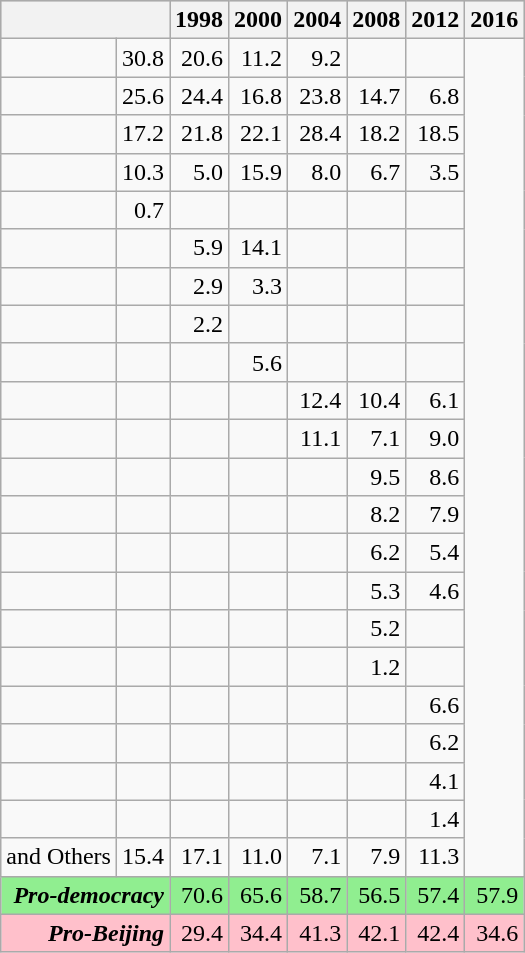<table class="wikitable" style="text-align: right;">
<tr bgcolor="#CCCCCC">
<th colspan=2></th>
<th>1998</th>
<th>2000</th>
<th>2004</th>
<th>2008</th>
<th>2012</th>
<th>2016</th>
</tr>
<tr>
<td></td>
<td>30.8</td>
<td>20.6</td>
<td>11.2</td>
<td>9.2</td>
<td></td>
<td></td>
</tr>
<tr>
<td></td>
<td>25.6</td>
<td>24.4</td>
<td>16.8</td>
<td>23.8</td>
<td>14.7</td>
<td>6.8</td>
</tr>
<tr>
<td></td>
<td>17.2</td>
<td>21.8</td>
<td>22.1</td>
<td>28.4</td>
<td>18.2</td>
<td>18.5</td>
</tr>
<tr>
<td></td>
<td>10.3</td>
<td>5.0</td>
<td>15.9</td>
<td>8.0</td>
<td>6.7</td>
<td>3.5</td>
</tr>
<tr>
<td></td>
<td>0.7</td>
<td></td>
<td></td>
<td></td>
<td></td>
<td></td>
</tr>
<tr>
<td></td>
<td></td>
<td>5.9</td>
<td>14.1</td>
<td></td>
<td></td>
<td></td>
</tr>
<tr>
<td></td>
<td></td>
<td>2.9</td>
<td>3.3</td>
<td></td>
<td></td>
<td></td>
</tr>
<tr>
<td></td>
<td></td>
<td>2.2</td>
<td></td>
<td></td>
<td></td>
<td></td>
</tr>
<tr>
<td></td>
<td></td>
<td></td>
<td>5.6</td>
<td></td>
<td></td>
<td></td>
</tr>
<tr>
<td></td>
<td></td>
<td></td>
<td></td>
<td>12.4</td>
<td>10.4</td>
<td>6.1</td>
</tr>
<tr>
<td></td>
<td></td>
<td></td>
<td></td>
<td>11.1</td>
<td>7.1</td>
<td>9.0</td>
</tr>
<tr>
<td></td>
<td></td>
<td></td>
<td></td>
<td></td>
<td>9.5</td>
<td>8.6</td>
</tr>
<tr>
<td></td>
<td></td>
<td></td>
<td></td>
<td></td>
<td>8.2</td>
<td>7.9</td>
</tr>
<tr>
<td></td>
<td></td>
<td></td>
<td></td>
<td></td>
<td>6.2</td>
<td>5.4</td>
</tr>
<tr>
<td></td>
<td></td>
<td></td>
<td></td>
<td></td>
<td>5.3</td>
<td>4.6</td>
</tr>
<tr>
<td></td>
<td></td>
<td></td>
<td></td>
<td></td>
<td>5.2</td>
<td></td>
</tr>
<tr>
<td></td>
<td></td>
<td></td>
<td></td>
<td></td>
<td>1.2</td>
<td></td>
</tr>
<tr>
<td></td>
<td></td>
<td></td>
<td></td>
<td></td>
<td></td>
<td>6.6</td>
</tr>
<tr>
<td></td>
<td></td>
<td></td>
<td></td>
<td></td>
<td></td>
<td>6.2</td>
</tr>
<tr>
<td></td>
<td></td>
<td></td>
<td></td>
<td></td>
<td></td>
<td>4.1</td>
</tr>
<tr>
<td></td>
<td></td>
<td></td>
<td></td>
<td></td>
<td></td>
<td>1.4</td>
</tr>
<tr>
<td> and Others</td>
<td>15.4</td>
<td>17.1</td>
<td>11.0</td>
<td>7.1</td>
<td>7.9</td>
<td>11.3</td>
</tr>
<tr bgcolor=lightgreen>
<td colspan=2><strong><em>Pro-democracy</em></strong></td>
<td>70.6</td>
<td>65.6</td>
<td>58.7</td>
<td>56.5</td>
<td>57.4</td>
<td>57.9</td>
</tr>
<tr bgcolor=pink>
<td colspan=2><strong><em>Pro-Beijing</em></strong></td>
<td>29.4</td>
<td>34.4</td>
<td>41.3</td>
<td>42.1</td>
<td>42.4</td>
<td>34.6</td>
</tr>
</table>
